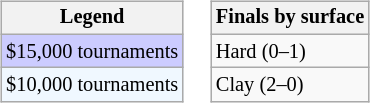<table>
<tr valign=top>
<td><br><table class=wikitable style="font-size:85%">
<tr>
<th>Legend</th>
</tr>
<tr style="background:#ccccff;">
<td>$15,000 tournaments</td>
</tr>
<tr style="background:#f0f8ff;">
<td>$10,000 tournaments</td>
</tr>
</table>
</td>
<td><br><table class=wikitable style="font-size:85%">
<tr>
<th>Finals by surface</th>
</tr>
<tr>
<td>Hard (0–1)</td>
</tr>
<tr>
<td>Clay (2–0)</td>
</tr>
</table>
</td>
</tr>
</table>
